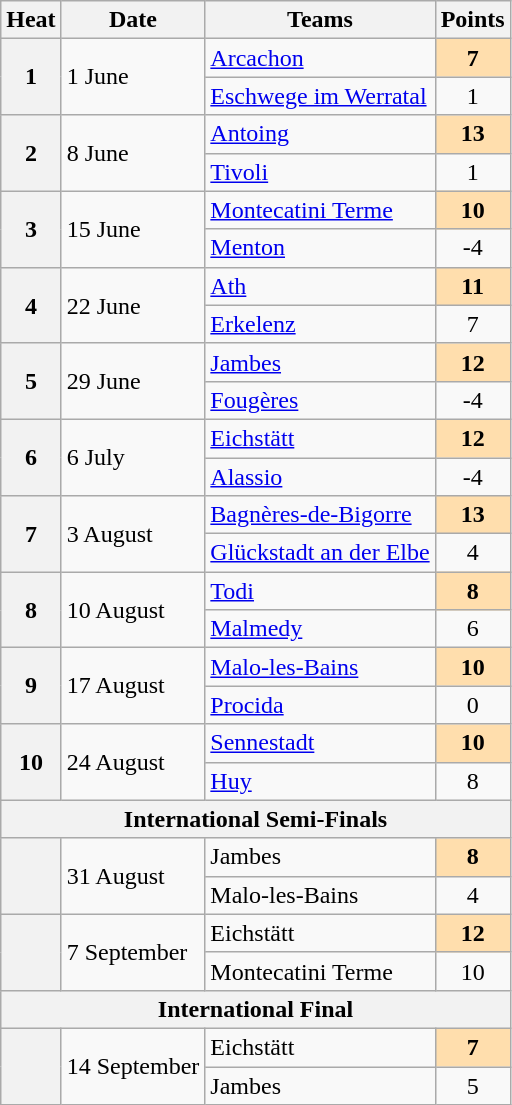<table class="sortable wikitable plainrowheaders">
<tr>
<th scope="col">Heat</th>
<th scope="col">Date</th>
<th scope="col">Teams</th>
<th scope="col">Points</th>
</tr>
<tr>
<th scope="row" style="text-align:center;" rowspan=2>1</th>
<td rowspan=2>1 June</td>
<td> <a href='#'>Arcachon</a></td>
<td style="font-weight:bold; background:NavajoWhite; text-align:center">7</td>
</tr>
<tr>
<td> <a href='#'>Eschwege im Werratal</a></td>
<td align="center">1</td>
</tr>
<tr>
<th scope="row" style="text-align:center;" rowspan=2>2</th>
<td rowspan=2>8 June</td>
<td> <a href='#'>Antoing</a></td>
<td style="font-weight:bold; background:NavajoWhite; text-align:center">13</td>
</tr>
<tr>
<td> <a href='#'>Tivoli</a></td>
<td align="center">1</td>
</tr>
<tr>
<th scope="row" style="text-align:center;" rowspan=2>3</th>
<td rowspan=2>15 June</td>
<td> <a href='#'>Montecatini Terme</a></td>
<td style="font-weight:bold; background:NavajoWhite; text-align:center">10</td>
</tr>
<tr>
<td> <a href='#'>Menton</a></td>
<td align="center">-4</td>
</tr>
<tr>
<th scope="row" style="text-align:center;" rowspan=2>4</th>
<td rowspan=2>22 June</td>
<td> <a href='#'>Ath</a></td>
<td style="font-weight:bold; background:NavajoWhite; text-align:center">11</td>
</tr>
<tr>
<td> <a href='#'>Erkelenz</a></td>
<td align="center">7</td>
</tr>
<tr>
<th scope="row" style="text-align:center;" rowspan=2>5</th>
<td rowspan=2>29 June</td>
<td> <a href='#'>Jambes</a></td>
<td style="font-weight:bold; background:NavajoWhite; text-align:center">12</td>
</tr>
<tr>
<td> <a href='#'>Fougères</a></td>
<td align="center">-4</td>
</tr>
<tr>
<th scope="row" style="text-align:center;" rowspan=2>6</th>
<td rowspan=2>6 July</td>
<td> <a href='#'>Eichstätt</a></td>
<td style="font-weight:bold; background:NavajoWhite; text-align:center">12</td>
</tr>
<tr>
<td> <a href='#'>Alassio</a></td>
<td align="center">-4</td>
</tr>
<tr>
<th scope="row" style="text-align:center;" rowspan=2>7</th>
<td rowspan=2>3 August</td>
<td> <a href='#'>Bagnères-de-Bigorre</a></td>
<td style="font-weight:bold; background:NavajoWhite; text-align:center">13</td>
</tr>
<tr>
<td> <a href='#'>Glückstadt an der Elbe</a></td>
<td align="center">4</td>
</tr>
<tr>
<th scope="row" style="text-align:center;" rowspan=2>8</th>
<td rowspan=2>10 August</td>
<td> <a href='#'>Todi</a></td>
<td style="font-weight:bold; background:NavajoWhite; text-align:center">8</td>
</tr>
<tr>
<td> <a href='#'>Malmedy</a></td>
<td align="center">6</td>
</tr>
<tr>
<th scope="row" style="text-align:center;" rowspan=2>9</th>
<td rowspan=2>17 August</td>
<td> <a href='#'>Malo-les-Bains</a></td>
<td style="font-weight:bold; background:NavajoWhite; text-align:center">10</td>
</tr>
<tr>
<td> <a href='#'>Procida</a></td>
<td align="center">0</td>
</tr>
<tr>
<th scope="row" style="text-align:center;" rowspan=2>10</th>
<td rowspan=2>24 August</td>
<td> <a href='#'>Sennestadt</a></td>
<td style="font-weight:bold; background:NavajoWhite; text-align:center">10</td>
</tr>
<tr>
<td> <a href='#'>Huy</a></td>
<td align="center">8</td>
</tr>
<tr>
<th colspan=4>International Semi-Finals</th>
</tr>
<tr>
<th scope="row" style="text-align:center;" rowspan=2></th>
<td rowspan=2>31 August</td>
<td> Jambes</td>
<td style="font-weight:bold; background:NavajoWhite; text-align:center">8</td>
</tr>
<tr>
<td> Malo-les-Bains</td>
<td align="center">4</td>
</tr>
<tr>
<th scope="row" style="text-align:center;" rowspan=2></th>
<td rowspan=2>7 September</td>
<td> Eichstätt</td>
<td style="font-weight:bold; background:NavajoWhite; text-align:center">12</td>
</tr>
<tr>
<td> Montecatini Terme</td>
<td align="center">10</td>
</tr>
<tr>
<th colspan=4>International Final</th>
</tr>
<tr>
<th scope="row" style="text-align:center;" rowspan=2></th>
<td rowspan=2>14 September</td>
<td> Eichstätt</td>
<td style="font-weight:bold; background:NavajoWhite; text-align:center">7</td>
</tr>
<tr>
<td> Jambes</td>
<td align="center">5</td>
</tr>
</table>
